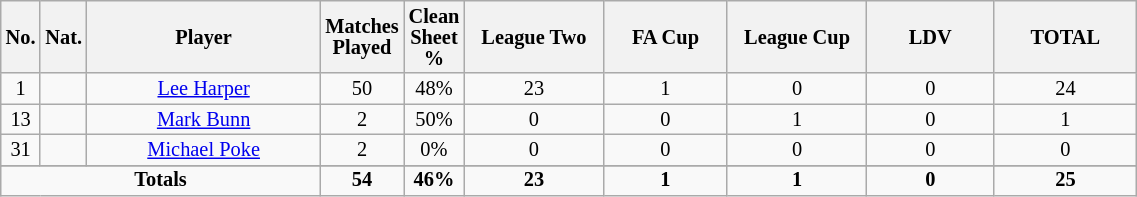<table class="wikitable sortable alternance"  style="font-size:85%; text-align:center; line-height:14px; width:60%;">
<tr>
<th width=10>No.</th>
<th width=10>Nat.</th>
<th scope="col" style="width:300px;">Player</th>
<th>Matches Played</th>
<th>Clean Sheet %</th>
<th width=150>League Two</th>
<th width=150>FA Cup</th>
<th width=150>League Cup</th>
<th width=150>LDV</th>
<th width=150>TOTAL</th>
</tr>
<tr>
<td>1</td>
<td></td>
<td><a href='#'>Lee Harper</a></td>
<td>50</td>
<td>48%</td>
<td>23</td>
<td>1</td>
<td>0</td>
<td>0</td>
<td>24</td>
</tr>
<tr>
<td>13</td>
<td></td>
<td><a href='#'>Mark Bunn</a></td>
<td>2</td>
<td>50%</td>
<td>0</td>
<td>0</td>
<td>1</td>
<td>0</td>
<td>1</td>
</tr>
<tr>
<td>31</td>
<td></td>
<td><a href='#'>Michael Poke</a></td>
<td>2</td>
<td>0%</td>
<td>0</td>
<td>0</td>
<td>0</td>
<td>0</td>
<td>0</td>
</tr>
<tr>
</tr>
<tr class="sortbottom">
<td colspan="3"><strong>Totals</strong></td>
<td><strong>54</strong></td>
<td><strong>46%</strong></td>
<td><strong>23</strong></td>
<td><strong>1</strong></td>
<td><strong>1</strong></td>
<td><strong>0</strong></td>
<td><strong>25</strong></td>
</tr>
</table>
